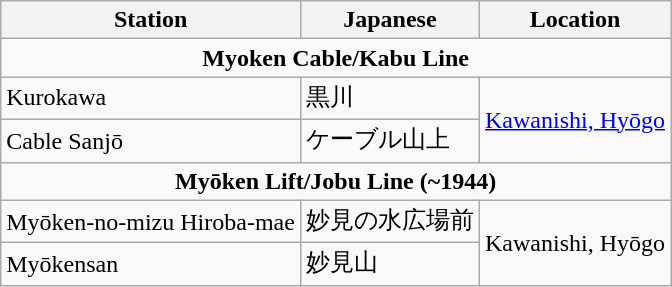<table class="wikitable">
<tr>
<th>Station</th>
<th>Japanese</th>
<th>Location</th>
</tr>
<tr style="text-align: center; ">
<td colspan="3"><strong>Myoken Cable/Kabu Line</strong></td>
</tr>
<tr>
<td>Kurokawa</td>
<td>黒川</td>
<td rowspan="2"><a href='#'>Kawanishi, Hyōgo</a></td>
</tr>
<tr>
<td>Cable Sanjō</td>
<td>ケーブル山上</td>
</tr>
<tr style="text-align: center; ">
<td colspan="3"><strong>Myōken Lift/Jobu Line (~1944)</strong></td>
</tr>
<tr>
<td>Myōken-no-mizu Hiroba-mae</td>
<td>妙見の水広場前</td>
<td rowspan="2">Kawanishi, Hyōgo</td>
</tr>
<tr>
<td>Myōkensan</td>
<td>妙見山</td>
</tr>
</table>
